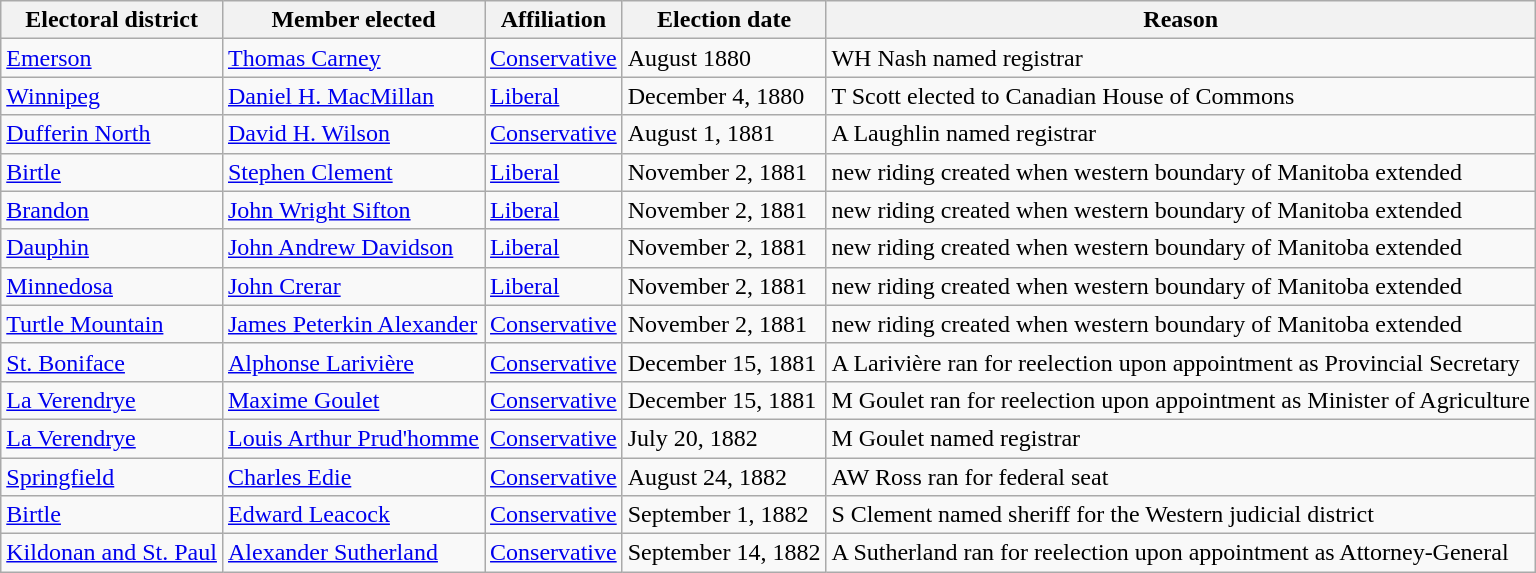<table class="wikitable sortable">
<tr>
<th>Electoral district</th>
<th>Member elected</th>
<th>Affiliation</th>
<th>Election date</th>
<th>Reason</th>
</tr>
<tr>
<td><a href='#'>Emerson</a></td>
<td><a href='#'>Thomas Carney</a></td>
<td><a href='#'>Conservative</a></td>
<td>August 1880</td>
<td>WH Nash named registrar</td>
</tr>
<tr>
<td><a href='#'>Winnipeg</a></td>
<td><a href='#'>Daniel H. MacMillan</a></td>
<td><a href='#'>Liberal</a></td>
<td>December 4, 1880</td>
<td>T Scott elected to Canadian House of Commons</td>
</tr>
<tr>
<td><a href='#'>Dufferin North</a></td>
<td><a href='#'>David H. Wilson</a></td>
<td><a href='#'>Conservative</a></td>
<td>August 1, 1881</td>
<td>A Laughlin named registrar</td>
</tr>
<tr>
<td><a href='#'>Birtle</a></td>
<td><a href='#'>Stephen Clement</a></td>
<td><a href='#'>Liberal</a></td>
<td>November 2, 1881</td>
<td>new riding created when western boundary of Manitoba extended</td>
</tr>
<tr>
<td><a href='#'>Brandon</a></td>
<td><a href='#'>John Wright Sifton</a></td>
<td><a href='#'>Liberal</a></td>
<td>November 2, 1881</td>
<td>new riding created when western boundary of Manitoba extended</td>
</tr>
<tr>
<td><a href='#'>Dauphin</a></td>
<td><a href='#'>John Andrew Davidson</a></td>
<td><a href='#'>Liberal</a></td>
<td>November 2, 1881</td>
<td>new riding created when western boundary of Manitoba extended</td>
</tr>
<tr>
<td><a href='#'>Minnedosa</a></td>
<td><a href='#'>John Crerar</a></td>
<td><a href='#'>Liberal</a></td>
<td>November 2, 1881</td>
<td>new riding created when western boundary of Manitoba extended</td>
</tr>
<tr>
<td><a href='#'>Turtle Mountain</a></td>
<td><a href='#'>James Peterkin Alexander</a></td>
<td><a href='#'>Conservative</a></td>
<td>November 2, 1881</td>
<td>new riding created when western boundary of Manitoba extended</td>
</tr>
<tr>
<td><a href='#'>St. Boniface</a></td>
<td><a href='#'>Alphonse Larivière</a></td>
<td><a href='#'>Conservative</a></td>
<td>December 15, 1881</td>
<td>A Larivière ran for reelection upon appointment as Provincial Secretary</td>
</tr>
<tr>
<td><a href='#'>La Verendrye</a></td>
<td><a href='#'>Maxime Goulet</a></td>
<td><a href='#'>Conservative</a></td>
<td>December 15, 1881</td>
<td>M Goulet ran for reelection upon appointment as Minister of Agriculture</td>
</tr>
<tr>
<td><a href='#'>La Verendrye</a></td>
<td><a href='#'>Louis Arthur Prud'homme</a></td>
<td><a href='#'>Conservative</a></td>
<td>July 20, 1882</td>
<td>M Goulet named registrar</td>
</tr>
<tr>
<td><a href='#'>Springfield</a></td>
<td><a href='#'>Charles Edie</a></td>
<td><a href='#'>Conservative</a></td>
<td>August 24, 1882</td>
<td>AW Ross ran for federal seat</td>
</tr>
<tr>
<td><a href='#'>Birtle</a></td>
<td><a href='#'>Edward Leacock</a></td>
<td><a href='#'>Conservative</a></td>
<td>September 1, 1882</td>
<td>S Clement named sheriff for the Western judicial district</td>
</tr>
<tr>
<td><a href='#'>Kildonan and St. Paul</a></td>
<td><a href='#'>Alexander Sutherland</a></td>
<td><a href='#'>Conservative</a></td>
<td>September 14, 1882</td>
<td>A Sutherland ran for reelection upon appointment as Attorney-General</td>
</tr>
</table>
